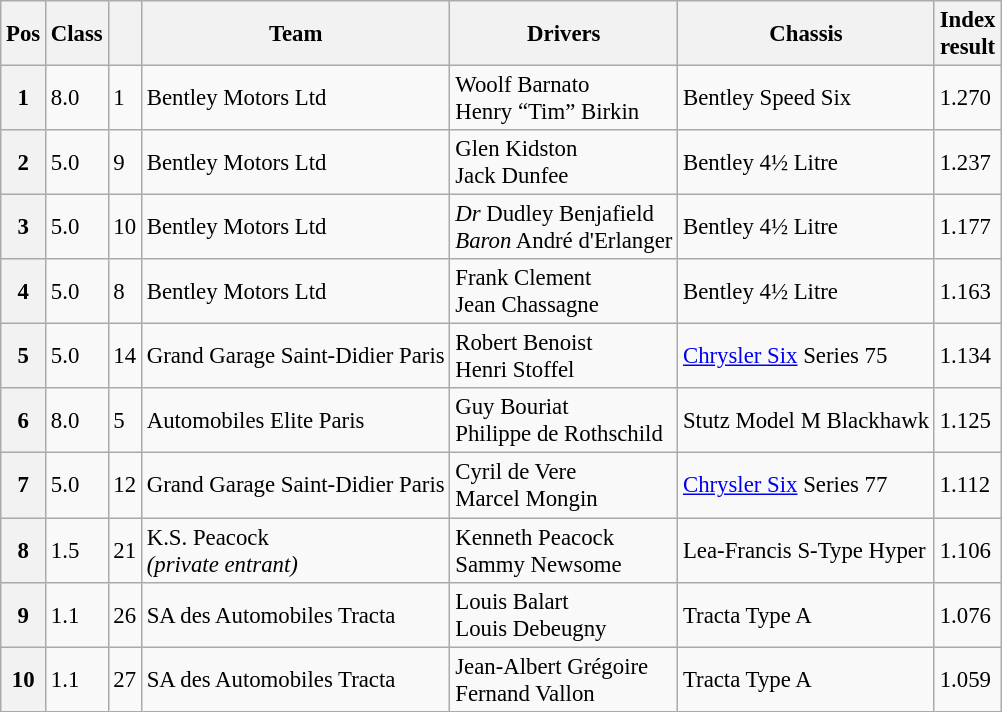<table class="wikitable" style="font-size: 95%;">
<tr>
<th>Pos</th>
<th>Class</th>
<th></th>
<th>Team</th>
<th>Drivers</th>
<th>Chassis</th>
<th>Index<br>result</th>
</tr>
<tr>
<th>1</th>
<td>8.0</td>
<td>1</td>
<td> Bentley Motors Ltd</td>
<td> Woolf Barnato<br> Henry “Tim” Birkin</td>
<td>Bentley Speed Six</td>
<td>1.270</td>
</tr>
<tr>
<th>2</th>
<td>5.0</td>
<td>9</td>
<td> Bentley Motors Ltd</td>
<td> Glen Kidston<br> Jack Dunfee</td>
<td>Bentley 4½ Litre</td>
<td>1.237</td>
</tr>
<tr>
<th>3</th>
<td>5.0</td>
<td>10</td>
<td> Bentley Motors Ltd</td>
<td> <em>Dr</em> Dudley Benjafield<br> <em>Baron</em> André d'Erlanger</td>
<td>Bentley 4½ Litre</td>
<td>1.177</td>
</tr>
<tr>
<th>4</th>
<td>5.0</td>
<td>8</td>
<td> Bentley Motors Ltd</td>
<td> Frank Clement<br> Jean Chassagne</td>
<td>Bentley 4½ Litre</td>
<td>1.163</td>
</tr>
<tr>
<th>5</th>
<td>5.0</td>
<td>14</td>
<td> Grand Garage Saint-Didier Paris</td>
<td> Robert Benoist<br> Henri Stoffel</td>
<td><a href='#'>Chrysler Six</a> Series 75</td>
<td>1.134</td>
</tr>
<tr>
<th>6</th>
<td>8.0</td>
<td>5</td>
<td> Automobiles Elite Paris</td>
<td> Guy Bouriat<br> Philippe de Rothschild</td>
<td>Stutz Model M Blackhawk</td>
<td>1.125</td>
</tr>
<tr>
<th>7</th>
<td>5.0</td>
<td>12</td>
<td> Grand Garage Saint-Didier Paris</td>
<td> Cyril de Vere<br> Marcel Mongin</td>
<td><a href='#'>Chrysler Six</a> Series 77</td>
<td>1.112</td>
</tr>
<tr>
<th>8</th>
<td>1.5</td>
<td>21</td>
<td> K.S. Peacock<br><em>(private entrant)</em></td>
<td> Kenneth Peacock<br> Sammy Newsome</td>
<td>Lea-Francis S-Type Hyper</td>
<td>1.106</td>
</tr>
<tr>
<th>9</th>
<td>1.1</td>
<td>26</td>
<td> SA des Automobiles Tracta</td>
<td> Louis Balart<br> Louis Debeugny</td>
<td>Tracta Type A</td>
<td>1.076</td>
</tr>
<tr>
<th>10</th>
<td>1.1</td>
<td>27</td>
<td> SA des Automobiles Tracta</td>
<td> Jean-Albert Grégoire<br> Fernand Vallon</td>
<td>Tracta Type A</td>
<td>1.059</td>
</tr>
</table>
